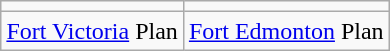<table class="wikitable" style="margin:1em auto;">
<tr>
<td></td>
<td></td>
</tr>
<tr>
<td><a href='#'>Fort Victoria</a> Plan</td>
<td><a href='#'>Fort Edmonton</a> Plan</td>
</tr>
</table>
